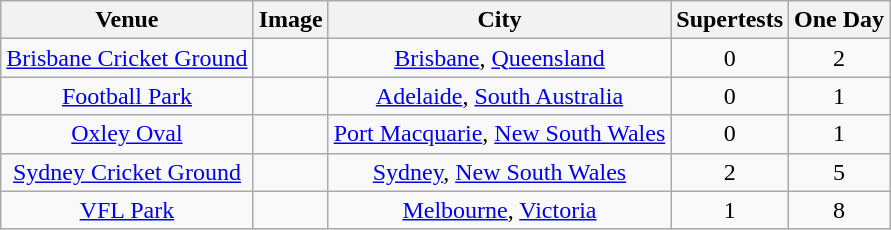<table class="wikitable sortable" style="text-align: center;">
<tr>
<th>Venue</th>
<th>Image</th>
<th>City</th>
<th>Supertests</th>
<th>One Day</th>
</tr>
<tr>
<td><a href='#'>Brisbane Cricket Ground</a></td>
<td></td>
<td><a href='#'>Brisbane</a>, <a href='#'>Queensland</a></td>
<td>0</td>
<td>2</td>
</tr>
<tr>
<td><a href='#'>Football Park</a></td>
<td></td>
<td><a href='#'>Adelaide</a>, <a href='#'>South Australia</a></td>
<td>0</td>
<td>1</td>
</tr>
<tr>
<td><a href='#'>Oxley Oval</a></td>
<td></td>
<td><a href='#'>Port Macquarie</a>, <a href='#'>New South Wales</a></td>
<td>0</td>
<td>1</td>
</tr>
<tr>
<td><a href='#'>Sydney Cricket Ground</a></td>
<td></td>
<td><a href='#'>Sydney</a>, <a href='#'>New South Wales</a></td>
<td>2</td>
<td>5</td>
</tr>
<tr>
<td><a href='#'>VFL Park</a></td>
<td></td>
<td><a href='#'>Melbourne</a>, <a href='#'>Victoria</a></td>
<td>1</td>
<td>8</td>
</tr>
</table>
